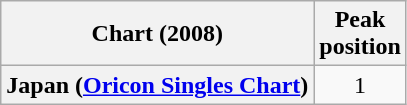<table class="wikitable sortable plainrowheaders" style="text-align:center">
<tr>
<th scope="col">Chart (2008)</th>
<th scope="col">Peak<br> position</th>
</tr>
<tr>
<th scope="row">Japan (<a href='#'>Oricon Singles Chart</a>)</th>
<td>1</td>
</tr>
</table>
